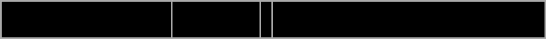<table class="wikitable">
<tr align="center" bgcolor=" ">
<td>Haley Northcote</td>
<td>Defense</td>
<td></td>
<td>Minnesota State University</td>
</tr>
<tr align="center" bgcolor=" ">
</tr>
</table>
